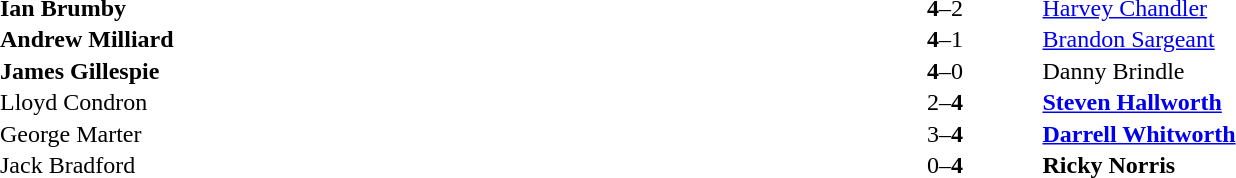<table width="100%" cellspacing="1">
<tr>
<th width=45%></th>
<th width=10%></th>
<th width=45%></th>
</tr>
<tr>
<td> <strong>Ian Brumby</strong></td>
<td align="center"><strong>4</strong>–2</td>
<td> <a href='#'>Harvey Chandler</a></td>
</tr>
<tr>
<td> <strong>Andrew Milliard</strong></td>
<td align="center"><strong>4</strong>–1</td>
<td> <a href='#'>Brandon Sargeant</a></td>
</tr>
<tr>
<td> <strong>James Gillespie</strong></td>
<td align="center"><strong>4</strong>–0</td>
<td> Danny Brindle</td>
</tr>
<tr>
<td> Lloyd Condron</td>
<td align="center">2–<strong>4</strong></td>
<td> <strong><a href='#'>Steven Hallworth</a></strong></td>
</tr>
<tr>
<td> George Marter</td>
<td align="center">3–<strong>4</strong></td>
<td> <strong><a href='#'>Darrell Whitworth</a></strong></td>
</tr>
<tr>
<td> Jack Bradford</td>
<td align="center">0–<strong>4</strong></td>
<td> <strong>Ricky Norris</strong></td>
</tr>
</table>
